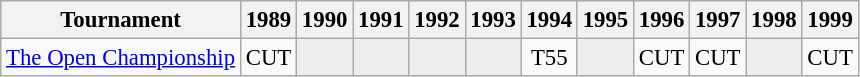<table class="wikitable" style="font-size:95%;text-align:center;">
<tr>
<th>Tournament</th>
<th>1989</th>
<th>1990</th>
<th>1991</th>
<th>1992</th>
<th>1993</th>
<th>1994</th>
<th>1995</th>
<th>1996</th>
<th>1997</th>
<th>1998</th>
<th>1999</th>
</tr>
<tr>
<td align=left><a href='#'>The Open Championship</a></td>
<td>CUT</td>
<td style="background:#eeeeee;"></td>
<td style="background:#eeeeee;"></td>
<td style="background:#eeeeee;"></td>
<td style="background:#eeeeee;"></td>
<td>T55</td>
<td style="background:#eeeeee;"></td>
<td>CUT</td>
<td>CUT</td>
<td style="background:#eeeeee;"></td>
<td>CUT</td>
</tr>
</table>
